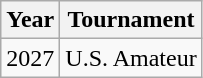<table class="wikitable">
<tr>
<th>Year</th>
<th>Tournament</th>
</tr>
<tr>
<td>2027</td>
<td>U.S. Amateur </td>
</tr>
</table>
